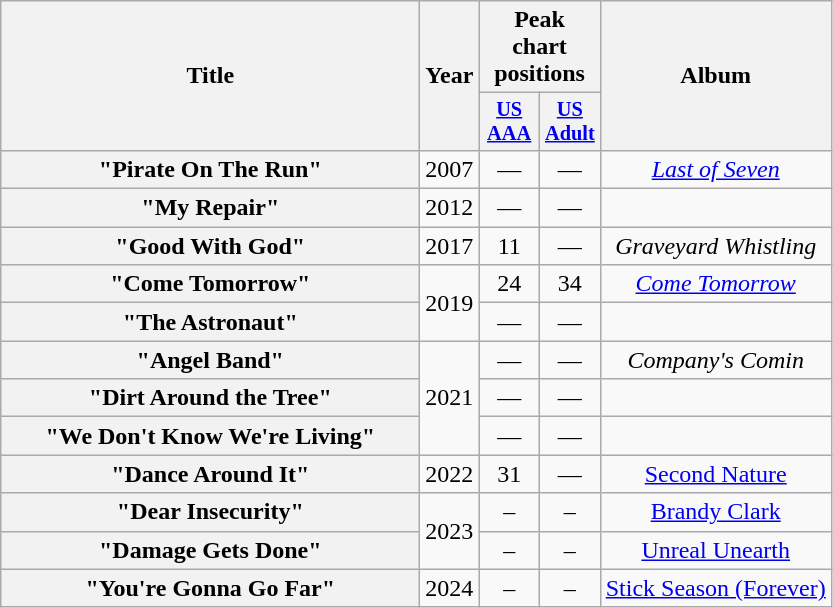<table class="wikitable plainrowheaders" style="text-align:center;" border="1">
<tr>
<th scope="col" rowspan="2" style="width:17em;">Title</th>
<th scope="col" rowspan="2">Year</th>
<th scope="col" colspan="2">Peak chart positions</th>
<th scope="col" rowspan="2">Album</th>
</tr>
<tr>
<th scope="col" style="width:2.5em;font-size:85%;"><a href='#'>US<br>AAA</a><br></th>
<th scope="col" style="width:2.5em;font-size:85%;"><a href='#'>US<br>Adult</a><br></th>
</tr>
<tr>
<th scope="row">"Pirate On The Run" <br></th>
<td>2007</td>
<td>—</td>
<td>—</td>
<td><em><a href='#'>Last of Seven</a></em></td>
</tr>
<tr>
<th scope="row">"My Repair" <br></th>
<td>2012</td>
<td>—</td>
<td>—</td>
<td></td>
</tr>
<tr>
<th scope="row">"Good With God" <br></th>
<td>2017</td>
<td>11</td>
<td>—</td>
<td><em>Graveyard Whistling</em></td>
</tr>
<tr>
<th scope="row">"Come Tomorrow" <br></th>
<td rowspan="2">2019</td>
<td>24</td>
<td>34</td>
<td><em><a href='#'>Come Tomorrow</a></em></td>
</tr>
<tr>
<th scope="row">"The Astronaut" <br></th>
<td>—</td>
<td>—</td>
<td></td>
</tr>
<tr>
<th scope="row">"Angel Band" <br></th>
<td rowspan="3">2021</td>
<td>—</td>
<td>—</td>
<td><em>Company's Comin<strong></td>
</tr>
<tr>
<th scope="row">"Dirt Around the Tree" <br></th>
<td>—</td>
<td>—</td>
<td></td>
</tr>
<tr>
<th scope="row">"We Don't Know We're Living" <br></th>
<td>—</td>
<td>—</td>
<td></td>
</tr>
<tr>
<th scope="row">"Dance Around It" <br></th>
<td>2022</td>
<td>31</td>
<td>—</td>
<td></em><a href='#'>Second Nature</a><em></td>
</tr>
<tr>
<th scope="row">"Dear Insecurity"<br></th>
<td rowspan = 2>2023</td>
<td>–</td>
<td>–</td>
<td></em><a href='#'>Brandy Clark</a><em></td>
</tr>
<tr>
<th scope="row">"Damage Gets Done" <br></th>
<td>–</td>
<td>–</td>
<td></em><a href='#'>Unreal Unearth</a><em></td>
</tr>
<tr>
<th scope="row">"You're Gonna Go Far" <br></th>
<td>2024</td>
<td>–</td>
<td>–</td>
<td></em><a href='#'>Stick Season (Forever)</a><em></td>
</tr>
</table>
